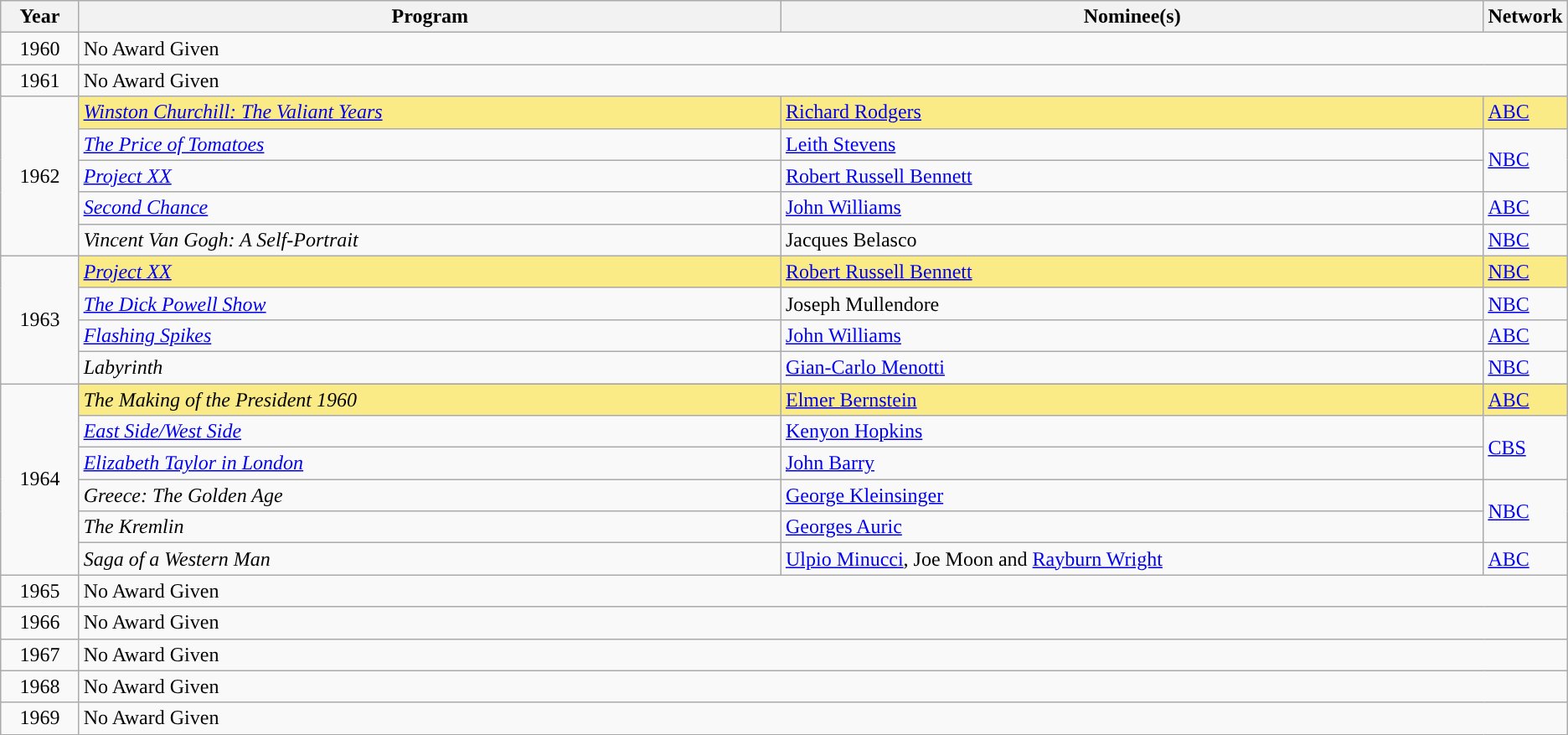<table class="wikitable">
<tr>
<th width="5%">Year</th>
<th width="45%">Program</th>
<th width="45%">Nominee(s)</th>
<th width="5%">Network</th>
</tr>
<tr>
<td rowspan="1" style="text-align:center;">1960</td>
<td colspan="3">No Award Given</td>
</tr>
<tr>
<td rowspan="1" style="text-align:center;">1961</td>
<td colspan="3">No Award Given</td>
</tr>
<tr>
<td rowspan="5" style="text-align:center;">1962</td>
<td style="background:#FAEB86;"><em><a href='#'>Winston Churchill: The Valiant Years</a></em></td>
<td style="background:#FAEB86;"><a href='#'>Richard Rodgers</a></td>
<td style="background:#FAEB86;"><a href='#'>ABC</a></td>
</tr>
<tr>
<td><em><a href='#'>The Price of Tomatoes</a></em></td>
<td><a href='#'>Leith Stevens</a></td>
<td rowspan=2><a href='#'>NBC</a></td>
</tr>
<tr>
<td><em><a href='#'>Project XX</a></em></td>
<td><a href='#'>Robert Russell Bennett</a></td>
</tr>
<tr>
<td><em><a href='#'>Second Chance</a></em></td>
<td><a href='#'>John Williams</a></td>
<td><a href='#'>ABC</a></td>
</tr>
<tr>
<td><em>Vincent Van Gogh: A Self-Portrait</em></td>
<td>Jacques Belasco</td>
<td><a href='#'>NBC</a></td>
</tr>
<tr>
<td rowspan="4" style="text-align:center;">1963</td>
<td style="background:#FAEB86;"><em><a href='#'>Project XX</a></em></td>
<td style="background:#FAEB86;"><a href='#'>Robert Russell Bennett</a></td>
<td style="background:#FAEB86;"><a href='#'>NBC</a></td>
</tr>
<tr>
<td><em><a href='#'>The Dick Powell Show</a></em></td>
<td>Joseph Mullendore</td>
<td><a href='#'>NBC</a></td>
</tr>
<tr>
<td><em><a href='#'>Flashing Spikes</a></em></td>
<td><a href='#'>John Williams</a></td>
<td><a href='#'>ABC</a></td>
</tr>
<tr>
<td><em>Labyrinth</em></td>
<td><a href='#'>Gian-Carlo Menotti</a></td>
<td><a href='#'>NBC</a></td>
</tr>
<tr>
<td rowspan="7" style="text-align:center;">1964</td>
</tr>
<tr style="background:#FAEB86;">
<td><em>The Making of the President 1960</em></td>
<td><a href='#'>Elmer Bernstein</a></td>
<td><a href='#'>ABC</a></td>
</tr>
<tr>
<td><em><a href='#'>East Side/West Side</a></em></td>
<td><a href='#'>Kenyon Hopkins</a></td>
<td rowspan=2><a href='#'>CBS</a></td>
</tr>
<tr>
<td><em><a href='#'>Elizabeth Taylor in London</a></em></td>
<td><a href='#'>John Barry</a></td>
</tr>
<tr>
<td><em>Greece: The Golden Age</em></td>
<td><a href='#'>George Kleinsinger</a></td>
<td rowspan=2><a href='#'>NBC</a></td>
</tr>
<tr>
<td><em>The Kremlin</em></td>
<td><a href='#'>Georges Auric</a></td>
</tr>
<tr>
<td><em>Saga of a Western Man</em></td>
<td><a href='#'>Ulpio Minucci</a>, Joe Moon and <a href='#'>Rayburn Wright</a></td>
<td><a href='#'>ABC</a></td>
</tr>
<tr>
<td rowspan="1" style="text-align:center;">1965</td>
<td colspan="3">No Award Given</td>
</tr>
<tr>
<td rowspan="1" style="text-align:center;">1966</td>
<td colspan="3">No Award Given</td>
</tr>
<tr>
<td rowspan="1" style="text-align:center;">1967</td>
<td colspan="3">No Award Given</td>
</tr>
<tr>
<td rowspan="1" style="text-align:center;">1968</td>
<td colspan="3">No Award Given</td>
</tr>
<tr>
<td rowspan="1" style="text-align:center;">1969</td>
<td colspan="3">No Award Given</td>
</tr>
</table>
